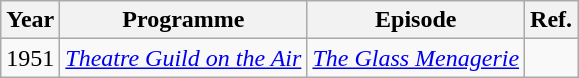<table class="wikitable">
<tr>
<th>Year</th>
<th>Programme</th>
<th>Episode</th>
<th>Ref.</th>
</tr>
<tr>
<td>1951</td>
<td><em><a href='#'>Theatre Guild on the Air</a></em></td>
<td><em><a href='#'>The Glass Menagerie</a></em></td>
<td></td>
</tr>
</table>
